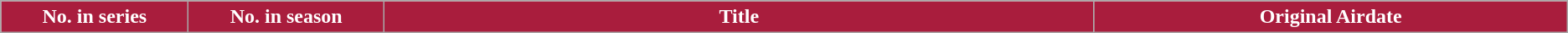<table class="wikitable plainrowheaders">
<tr>
<th style="background:#A91D3D; color:#fff; width:3%;">No. in series</th>
<th ! style="background:#A91D3D; color:#fff; width:3%;">No. in season</th>
<th ! style="background:#A91D3D; color:#fff; width:12%;">Title</th>
<th ! style="background:#A91D3D; color:#fff; width:8%;">Original Airdate<br>






















</th>
</tr>
</table>
